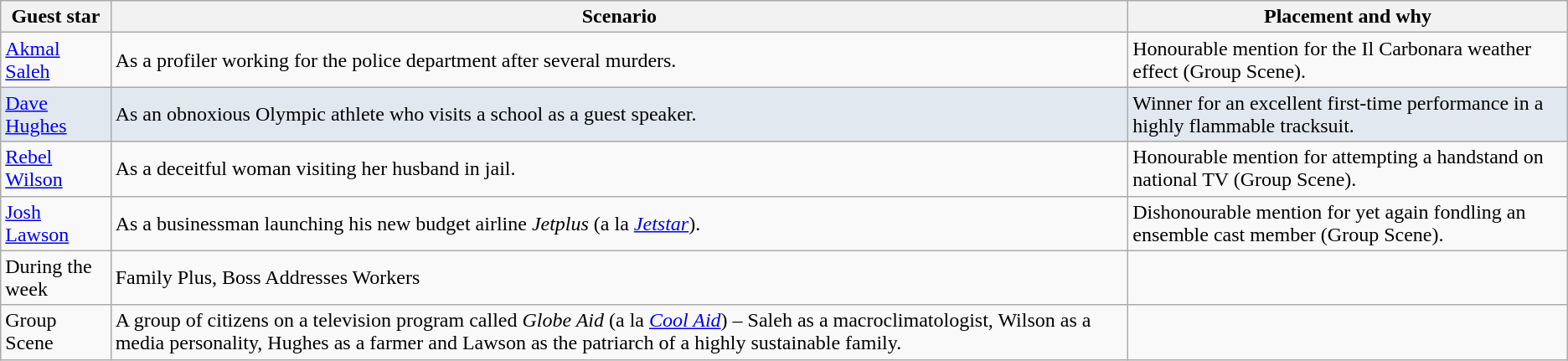<table class="wikitable">
<tr>
<th>Guest star</th>
<th>Scenario</th>
<th>Placement and why</th>
</tr>
<tr>
<td><a href='#'>Akmal Saleh</a></td>
<td>As a profiler working for the police department after several murders.</td>
<td>Honourable mention for the Il Carbonara weather effect (Group Scene).</td>
</tr>
<tr style="background:#E1E8EF;">
<td><a href='#'>Dave Hughes</a></td>
<td>As an obnoxious Olympic athlete who visits a school as a guest speaker.</td>
<td>Winner for an excellent first-time performance in a highly flammable tracksuit.</td>
</tr>
<tr>
<td><a href='#'>Rebel Wilson</a></td>
<td>As a deceitful woman visiting her husband in jail.</td>
<td>Honourable mention for attempting a handstand on national TV (Group Scene).</td>
</tr>
<tr>
<td><a href='#'>Josh Lawson</a></td>
<td>As a businessman launching his new budget airline <em>Jetplus</em> (a la <em><a href='#'>Jetstar</a></em>).</td>
<td>Dishonourable mention for yet again fondling an ensemble cast member (Group Scene).</td>
</tr>
<tr>
<td>During the week</td>
<td>Family Plus, Boss Addresses Workers</td>
<td></td>
</tr>
<tr>
<td>Group Scene</td>
<td>A group of citizens on a television program called <em>Globe Aid</em> (a la <em><a href='#'>Cool Aid</a></em>) – Saleh as a macroclimatologist, Wilson as a media personality, Hughes as a farmer and Lawson as the patriarch of a highly sustainable family.</td>
<td></td>
</tr>
</table>
